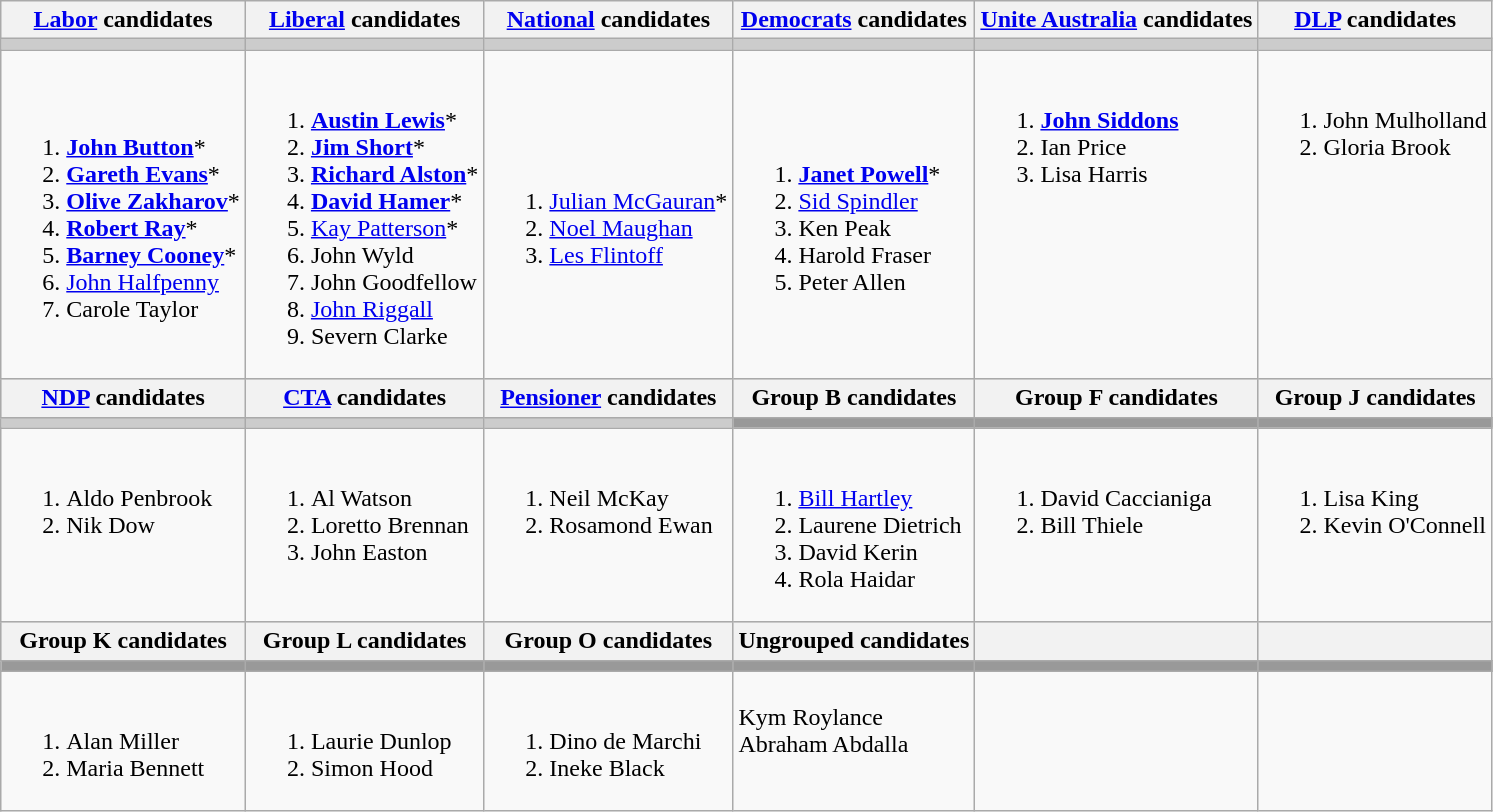<table class="wikitable">
<tr>
<th><a href='#'>Labor</a> candidates</th>
<th><a href='#'>Liberal</a> candidates</th>
<th><a href='#'>National</a> candidates</th>
<th><a href='#'>Democrats</a> candidates</th>
<th><a href='#'>Unite Australia</a> candidates</th>
<th><a href='#'>DLP</a> candidates</th>
</tr>
<tr bgcolor="#cccccc">
<td></td>
<td></td>
<td></td>
<td></td>
<td></td>
<td></td>
</tr>
<tr>
<td><br><ol><li><strong><a href='#'>John Button</a></strong>*</li><li><strong><a href='#'>Gareth Evans</a></strong>*</li><li><strong><a href='#'>Olive Zakharov</a></strong>*</li><li><strong><a href='#'>Robert Ray</a></strong>*</li><li><strong><a href='#'>Barney Cooney</a></strong>*</li><li><a href='#'>John Halfpenny</a></li><li>Carole Taylor</li></ol></td>
<td><br><ol><li><strong><a href='#'>Austin Lewis</a></strong>*</li><li><strong><a href='#'>Jim Short</a></strong>*</li><li><strong><a href='#'>Richard Alston</a></strong>*</li><li><strong><a href='#'>David Hamer</a></strong>*</li><li><a href='#'>Kay Patterson</a>*</li><li>John Wyld</li><li>John Goodfellow</li><li><a href='#'>John Riggall</a></li><li>Severn Clarke</li></ol></td>
<td><br><ol><li><a href='#'>Julian McGauran</a>*</li><li><a href='#'>Noel Maughan</a></li><li><a href='#'>Les Flintoff</a></li></ol></td>
<td><br><ol><li><strong><a href='#'>Janet Powell</a></strong>*</li><li><a href='#'>Sid Spindler</a></li><li>Ken Peak</li><li>Harold Fraser</li><li>Peter Allen</li></ol></td>
<td valign=top><br><ol><li><strong><a href='#'>John Siddons</a></strong></li><li>Ian Price</li><li>Lisa Harris</li></ol></td>
<td valign=top><br><ol><li>John Mulholland</li><li>Gloria Brook</li></ol></td>
</tr>
<tr bgcolor="#cccccc">
<th><a href='#'>NDP</a> candidates</th>
<th><a href='#'>CTA</a> candidates</th>
<th><a href='#'>Pensioner</a> candidates</th>
<th>Group B candidates</th>
<th>Group F candidates</th>
<th>Group J candidates</th>
</tr>
<tr bgcolor="#cccccc">
<td></td>
<td></td>
<td></td>
<td bgcolor="#999999"></td>
<td bgcolor="#999999"></td>
<td bgcolor="#999999"></td>
</tr>
<tr>
<td valign=top><br><ol><li>Aldo Penbrook</li><li>Nik Dow</li></ol></td>
<td valign=top><br><ol><li>Al Watson</li><li>Loretto Brennan</li><li>John Easton</li></ol></td>
<td valign=top><br><ol><li>Neil McKay</li><li>Rosamond Ewan</li></ol></td>
<td valign=top><br><ol><li><a href='#'>Bill Hartley</a></li><li>Laurene Dietrich</li><li>David Kerin</li><li>Rola Haidar</li></ol></td>
<td valign=top><br><ol><li>David Caccianiga</li><li>Bill Thiele</li></ol></td>
<td valign=top><br><ol><li>Lisa King</li><li>Kevin O'Connell</li></ol></td>
</tr>
<tr bgcolor="#cccccc">
<th>Group K candidates</th>
<th>Group L candidates</th>
<th>Group O candidates</th>
<th>Ungrouped candidates</th>
<th></th>
<th></th>
</tr>
<tr bgcolor="#cccccc">
<td bgcolor="#999999"></td>
<td bgcolor="#999999"></td>
<td bgcolor="#999999"></td>
<td bgcolor="#999999"></td>
<td bgcolor="#999999"></td>
<td bgcolor="#999999"></td>
</tr>
<tr>
<td valign=top><br><ol><li>Alan Miller</li><li>Maria Bennett</li></ol></td>
<td valign=top><br><ol><li>Laurie Dunlop</li><li>Simon Hood</li></ol></td>
<td valign=top><br><ol><li>Dino de Marchi</li><li>Ineke Black</li></ol></td>
<td valign=top><br>Kym Roylance<br>
Abraham Abdalla</td>
<td valign=top></td>
<td valign=top></td>
</tr>
</table>
